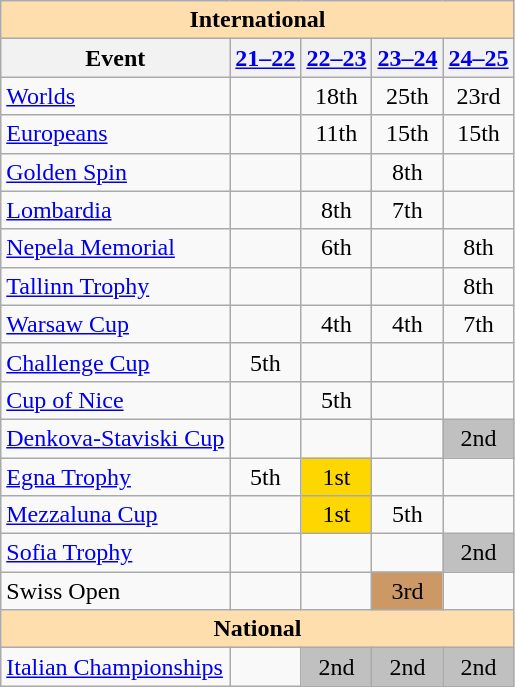<table class="wikitable" style="text-align:center">
<tr>
<th colspan="5" style="background-color: #ffdead; " align="center">International</th>
</tr>
<tr>
<th>Event</th>
<th><a href='#'>21–22</a></th>
<th><a href='#'>22–23</a></th>
<th><a href='#'>23–24</a></th>
<th><a href='#'>24–25</a></th>
</tr>
<tr>
<td align=left><a href='#'>Worlds</a></td>
<td></td>
<td>18th</td>
<td>25th</td>
<td>23rd</td>
</tr>
<tr>
<td align=left><a href='#'>Europeans</a></td>
<td></td>
<td>11th</td>
<td>15th</td>
<td>15th</td>
</tr>
<tr>
<td align="left"> <a href='#'>Golden Spin</a></td>
<td></td>
<td></td>
<td>8th</td>
<td></td>
</tr>
<tr>
<td align=left> <a href='#'>Lombardia</a></td>
<td></td>
<td>8th</td>
<td>7th</td>
<td></td>
</tr>
<tr>
<td align=left> <a href='#'>Nepela Memorial</a></td>
<td></td>
<td>6th</td>
<td></td>
<td>8th</td>
</tr>
<tr>
<td align=left> <a href='#'>Tallinn Trophy</a></td>
<td></td>
<td></td>
<td></td>
<td>8th</td>
</tr>
<tr>
<td align=left> <a href='#'>Warsaw Cup</a></td>
<td></td>
<td>4th</td>
<td>4th</td>
<td>7th</td>
</tr>
<tr>
<td align=left><a href='#'>Challenge Cup</a></td>
<td>5th</td>
<td></td>
<td></td>
<td></td>
</tr>
<tr>
<td align=left><a href='#'>Cup of Nice</a></td>
<td></td>
<td>5th</td>
<td></td>
<td></td>
</tr>
<tr>
<td align=left><a href='#'>Denkova-Staviski Cup</a></td>
<td></td>
<td></td>
<td></td>
<td bgcolor=silver>2nd</td>
</tr>
<tr>
<td align=left><a href='#'>Egna Trophy</a></td>
<td>5th</td>
<td bgcolor=gold>1st</td>
<td></td>
<td></td>
</tr>
<tr>
<td align=left><a href='#'>Mezzaluna Cup</a></td>
<td></td>
<td bgcolor=gold>1st</td>
<td>5th</td>
<td></td>
</tr>
<tr>
<td align=left><a href='#'>Sofia Trophy</a></td>
<td></td>
<td></td>
<td></td>
<td bgcolor=silver>2nd</td>
</tr>
<tr>
<td align=left>Swiss Open</td>
<td></td>
<td></td>
<td bgcolor=cc9966>3rd</td>
<td></td>
</tr>
<tr>
<th colspan="5" style="background-color: #ffdead; " align="center">National</th>
</tr>
<tr>
<td align=left><a href='#'>Italian Championships</a></td>
<td></td>
<td bgcolor=silver>2nd</td>
<td bgcolor=silver>2nd</td>
<td bgcolor="silver">2nd</td>
</tr>
</table>
